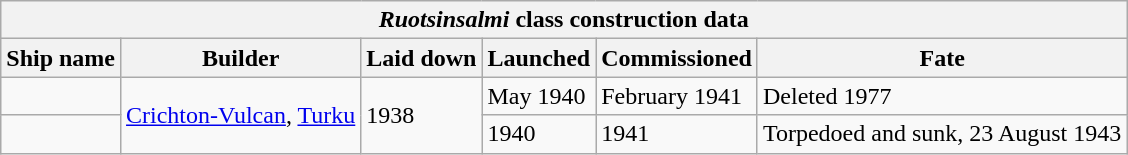<table class="wikitable">
<tr>
<th colspan="6" align="center"><em>Ruotsinsalmi</em> class construction data</th>
</tr>
<tr>
<th scope="col">Ship name</th>
<th scope="col">Builder</th>
<th scope="col">Laid down</th>
<th scope="col">Launched</th>
<th scope="col">Commissioned</th>
<th scope="col">Fate</th>
</tr>
<tr>
<td scope="row"></td>
<td rowspan="2"><a href='#'>Crichton-Vulcan</a>, <a href='#'>Turku</a></td>
<td rowspan="2">1938</td>
<td>May 1940</td>
<td>February 1941</td>
<td>Deleted 1977</td>
</tr>
<tr>
<td scope="row"></td>
<td>1940</td>
<td>1941</td>
<td>Torpedoed and sunk, 23 August 1943</td>
</tr>
</table>
